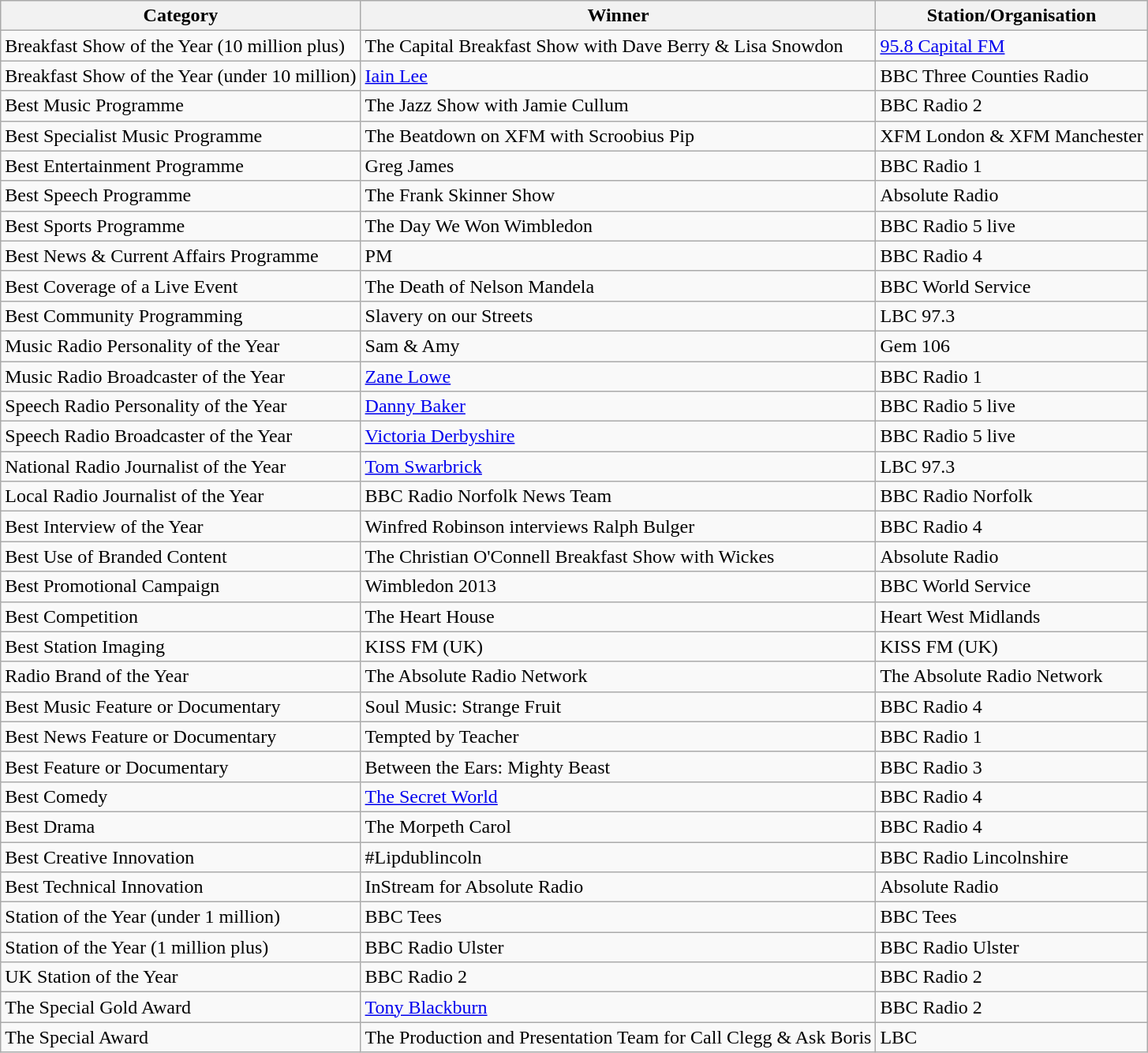<table class="wikitable sortable">
<tr>
<th class=unsortable>Category</th>
<th class=unsortable>Winner</th>
<th>Station/Organisation</th>
</tr>
<tr>
<td>Breakfast Show of the Year (10 million plus)</td>
<td>The Capital Breakfast Show with Dave Berry & Lisa Snowdon</td>
<td><a href='#'>95.8 Capital FM</a></td>
</tr>
<tr>
<td>Breakfast Show of the Year (under 10 million)</td>
<td><a href='#'>Iain Lee</a></td>
<td>BBC Three Counties Radio</td>
</tr>
<tr>
<td>Best Music Programme</td>
<td>The Jazz Show with Jamie Cullum</td>
<td>BBC Radio 2</td>
</tr>
<tr>
<td>Best Specialist Music Programme</td>
<td>The Beatdown on XFM with Scroobius Pip</td>
<td>XFM London & XFM Manchester</td>
</tr>
<tr>
<td>Best Entertainment Programme</td>
<td>Greg James</td>
<td>BBC Radio 1</td>
</tr>
<tr>
<td>Best Speech Programme</td>
<td>The Frank Skinner Show</td>
<td>Absolute Radio</td>
</tr>
<tr>
<td>Best Sports Programme</td>
<td>The Day We Won Wimbledon</td>
<td>BBC Radio 5 live</td>
</tr>
<tr>
<td>Best News & Current Affairs Programme</td>
<td>PM</td>
<td>BBC Radio 4</td>
</tr>
<tr>
<td>Best Coverage of a Live Event</td>
<td>The Death of Nelson Mandela</td>
<td>BBC World Service</td>
</tr>
<tr>
<td>Best Community Programming</td>
<td>Slavery on our Streets</td>
<td>LBC 97.3</td>
</tr>
<tr>
<td>Music Radio Personality of the Year</td>
<td>Sam & Amy</td>
<td>Gem 106</td>
</tr>
<tr>
<td>Music Radio Broadcaster of the Year</td>
<td><a href='#'>Zane Lowe</a></td>
<td>BBC Radio 1</td>
</tr>
<tr>
<td>Speech Radio Personality of the Year</td>
<td><a href='#'>Danny Baker</a></td>
<td>BBC Radio 5 live</td>
</tr>
<tr>
<td>Speech Radio Broadcaster of the Year</td>
<td><a href='#'>Victoria Derbyshire</a></td>
<td>BBC Radio 5 live</td>
</tr>
<tr>
<td>National Radio Journalist of the Year</td>
<td><a href='#'>Tom Swarbrick</a></td>
<td>LBC 97.3</td>
</tr>
<tr>
<td>Local Radio Journalist of the Year</td>
<td>BBC Radio Norfolk News Team</td>
<td>BBC Radio Norfolk</td>
</tr>
<tr>
<td>Best Interview of the Year</td>
<td>Winfred Robinson interviews Ralph Bulger</td>
<td>BBC Radio 4</td>
</tr>
<tr>
<td>Best Use of Branded Content</td>
<td>The Christian O'Connell Breakfast Show with Wickes</td>
<td>Absolute Radio</td>
</tr>
<tr>
<td>Best Promotional Campaign</td>
<td>Wimbledon 2013</td>
<td>BBC World Service</td>
</tr>
<tr>
<td>Best Competition</td>
<td>The Heart House</td>
<td>Heart West Midlands</td>
</tr>
<tr>
<td>Best Station Imaging</td>
<td>KISS FM (UK)</td>
<td>KISS FM (UK)</td>
</tr>
<tr>
<td>Radio Brand of the Year</td>
<td>The Absolute Radio Network</td>
<td>The Absolute Radio Network</td>
</tr>
<tr>
<td>Best Music Feature or Documentary</td>
<td>Soul Music: Strange Fruit</td>
<td>BBC Radio 4</td>
</tr>
<tr>
<td>Best News Feature or Documentary</td>
<td>Tempted by Teacher</td>
<td>BBC Radio 1</td>
</tr>
<tr>
<td>Best Feature or Documentary</td>
<td>Between the Ears: Mighty Beast</td>
<td>BBC Radio 3</td>
</tr>
<tr>
<td>Best Comedy</td>
<td><a href='#'>The Secret World</a></td>
<td>BBC Radio 4</td>
</tr>
<tr>
<td>Best Drama</td>
<td>The Morpeth Carol</td>
<td>BBC Radio 4</td>
</tr>
<tr>
<td>Best Creative Innovation</td>
<td>#Lipdublincoln</td>
<td>BBC Radio Lincolnshire</td>
</tr>
<tr>
<td>Best Technical Innovation</td>
<td>InStream for Absolute Radio</td>
<td>Absolute Radio</td>
</tr>
<tr>
<td>Station of the Year (under 1 million)</td>
<td>BBC Tees</td>
<td>BBC Tees</td>
</tr>
<tr>
<td>Station of the Year (1 million plus)</td>
<td>BBC Radio Ulster</td>
<td>BBC Radio Ulster</td>
</tr>
<tr>
<td>UK Station of the Year</td>
<td>BBC Radio 2</td>
<td>BBC Radio 2</td>
</tr>
<tr>
<td>The Special Gold Award</td>
<td><a href='#'>Tony Blackburn</a></td>
<td>BBC Radio 2</td>
</tr>
<tr>
<td>The Special Award</td>
<td>The Production and Presentation Team for Call Clegg & Ask Boris</td>
<td>LBC</td>
</tr>
</table>
